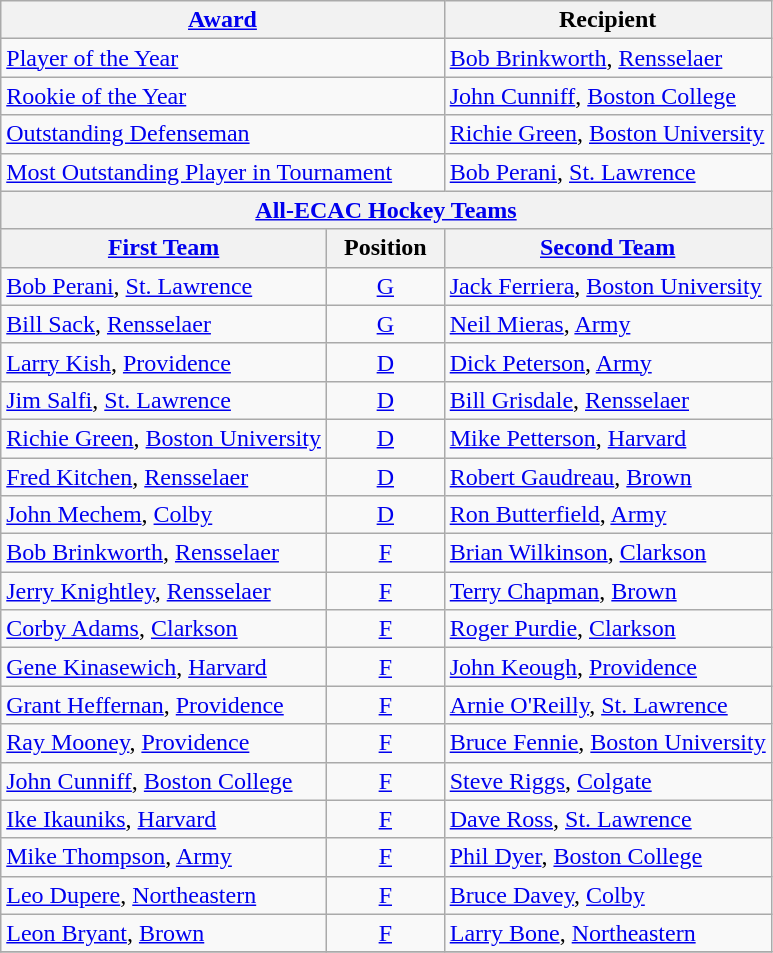<table class="wikitable">
<tr>
<th colspan=2><a href='#'>Award</a></th>
<th>Recipient</th>
</tr>
<tr>
<td colspan=2><a href='#'>Player of the Year</a></td>
<td><a href='#'>Bob Brinkworth</a>, <a href='#'>Rensselaer</a></td>
</tr>
<tr>
<td colspan=2><a href='#'>Rookie of the Year</a></td>
<td><a href='#'>John Cunniff</a>, <a href='#'>Boston College</a></td>
</tr>
<tr>
<td colspan=2><a href='#'>Outstanding Defenseman</a></td>
<td><a href='#'>Richie Green</a>, <a href='#'>Boston University</a></td>
</tr>
<tr>
<td colspan=2><a href='#'>Most Outstanding Player in Tournament</a></td>
<td><a href='#'>Bob Perani</a>, <a href='#'>St. Lawrence</a></td>
</tr>
<tr>
<th colspan=3><a href='#'>All-ECAC Hockey Teams</a></th>
</tr>
<tr>
<th><a href='#'>First Team</a></th>
<th>  Position  </th>
<th><a href='#'>Second Team</a></th>
</tr>
<tr>
<td><a href='#'>Bob Perani</a>, <a href='#'>St. Lawrence</a></td>
<td align=center><a href='#'>G</a></td>
<td><a href='#'>Jack Ferriera</a>, <a href='#'>Boston University</a></td>
</tr>
<tr>
<td><a href='#'>Bill Sack</a>, <a href='#'>Rensselaer</a></td>
<td align=center><a href='#'>G</a></td>
<td><a href='#'>Neil Mieras</a>, <a href='#'>Army</a></td>
</tr>
<tr>
<td><a href='#'>Larry Kish</a>, <a href='#'>Providence</a></td>
<td align=center><a href='#'>D</a></td>
<td><a href='#'>Dick Peterson</a>, <a href='#'>Army</a></td>
</tr>
<tr>
<td><a href='#'>Jim Salfi</a>, <a href='#'>St. Lawrence</a></td>
<td align=center><a href='#'>D</a></td>
<td><a href='#'>Bill Grisdale</a>, <a href='#'>Rensselaer</a></td>
</tr>
<tr>
<td><a href='#'>Richie Green</a>, <a href='#'>Boston University</a></td>
<td align=center><a href='#'>D</a></td>
<td><a href='#'>Mike Petterson</a>, <a href='#'>Harvard</a></td>
</tr>
<tr>
<td><a href='#'>Fred Kitchen</a>, <a href='#'>Rensselaer</a></td>
<td align=center><a href='#'>D</a></td>
<td><a href='#'>Robert Gaudreau</a>, <a href='#'>Brown</a></td>
</tr>
<tr>
<td><a href='#'>John Mechem</a>, <a href='#'>Colby</a></td>
<td align=center><a href='#'>D</a></td>
<td><a href='#'>Ron Butterfield</a>, <a href='#'>Army</a></td>
</tr>
<tr>
<td><a href='#'>Bob Brinkworth</a>, <a href='#'>Rensselaer</a></td>
<td align=center><a href='#'>F</a></td>
<td><a href='#'>Brian Wilkinson</a>, <a href='#'>Clarkson</a></td>
</tr>
<tr>
<td><a href='#'>Jerry Knightley</a>, <a href='#'>Rensselaer</a></td>
<td align=center><a href='#'>F</a></td>
<td><a href='#'>Terry Chapman</a>, <a href='#'>Brown</a></td>
</tr>
<tr>
<td><a href='#'>Corby Adams</a>, <a href='#'>Clarkson</a></td>
<td align=center><a href='#'>F</a></td>
<td><a href='#'>Roger Purdie</a>, <a href='#'>Clarkson</a></td>
</tr>
<tr>
<td><a href='#'>Gene Kinasewich</a>, <a href='#'>Harvard</a></td>
<td align=center><a href='#'>F</a></td>
<td><a href='#'>John Keough</a>, <a href='#'>Providence</a></td>
</tr>
<tr>
<td><a href='#'>Grant Heffernan</a>, <a href='#'>Providence</a></td>
<td align=center><a href='#'>F</a></td>
<td><a href='#'>Arnie O'Reilly</a>, <a href='#'>St. Lawrence</a></td>
</tr>
<tr>
<td><a href='#'>Ray Mooney</a>, <a href='#'>Providence</a></td>
<td align=center><a href='#'>F</a></td>
<td><a href='#'>Bruce Fennie</a>, <a href='#'>Boston University</a></td>
</tr>
<tr>
<td><a href='#'>John Cunniff</a>, <a href='#'>Boston College</a></td>
<td align=center><a href='#'>F</a></td>
<td><a href='#'>Steve Riggs</a>, <a href='#'>Colgate</a></td>
</tr>
<tr>
<td><a href='#'>Ike Ikauniks</a>, <a href='#'>Harvard</a></td>
<td align=center><a href='#'>F</a></td>
<td><a href='#'>Dave Ross</a>, <a href='#'>St. Lawrence</a></td>
</tr>
<tr>
<td><a href='#'>Mike Thompson</a>, <a href='#'>Army</a></td>
<td align=center><a href='#'>F</a></td>
<td><a href='#'>Phil Dyer</a>, <a href='#'>Boston College</a></td>
</tr>
<tr>
<td><a href='#'>Leo Dupere</a>, <a href='#'>Northeastern</a></td>
<td align=center><a href='#'>F</a></td>
<td><a href='#'>Bruce Davey</a>, <a href='#'>Colby</a></td>
</tr>
<tr>
<td><a href='#'>Leon Bryant</a>, <a href='#'>Brown</a></td>
<td align=center><a href='#'>F</a></td>
<td><a href='#'>Larry Bone</a>, <a href='#'>Northeastern</a></td>
</tr>
<tr>
</tr>
</table>
